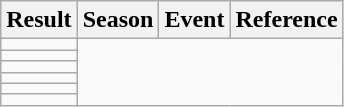<table class="wikitable">
<tr>
<th>Result</th>
<th>Season</th>
<th>Event</th>
<th>Reference</th>
</tr>
<tr>
<td></td>
</tr>
<tr>
<td></td>
</tr>
<tr>
<td></td>
</tr>
<tr>
<td></td>
</tr>
<tr>
<td></td>
</tr>
<tr>
<td></td>
</tr>
</table>
